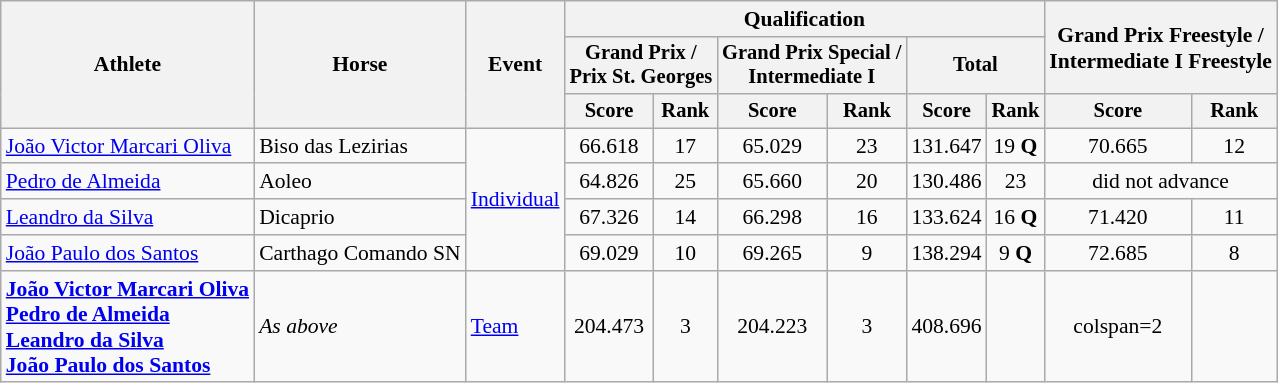<table class=wikitable style=font-size:90%;text-align:center>
<tr>
<th rowspan=3>Athlete</th>
<th rowspan=3>Horse</th>
<th rowspan=3>Event</th>
<th colspan=6>Qualification</th>
<th colspan=2 rowspan=2>Grand Prix Freestyle /<br>Intermediate I Freestyle</th>
</tr>
<tr style=font-size:95%>
<th colspan=2>Grand Prix /<br>Prix St. Georges</th>
<th colspan=2>Grand Prix Special /<br>Intermediate I</th>
<th colspan=2>Total</th>
</tr>
<tr style=font-size:95%>
<th>Score</th>
<th>Rank</th>
<th>Score</th>
<th>Rank</th>
<th>Score</th>
<th>Rank</th>
<th>Score</th>
<th>Rank</th>
</tr>
<tr>
<td align=left><a href='#'>João Victor Marcari Oliva</a></td>
<td align=left>Biso das Lezirias</td>
<td align=left rowspan=4><a href='#'>Individual</a></td>
<td>66.618</td>
<td>17</td>
<td>65.029</td>
<td>23</td>
<td>131.647</td>
<td>19 <strong>Q</strong></td>
<td>70.665</td>
<td>12</td>
</tr>
<tr>
<td align=left><a href='#'>Pedro de Almeida</a></td>
<td align=left>Aoleo</td>
<td>64.826</td>
<td>25</td>
<td>65.660</td>
<td>20</td>
<td>130.486</td>
<td>23</td>
<td colspan=2>did not advance</td>
</tr>
<tr>
<td align=left><a href='#'>Leandro da Silva</a></td>
<td align=left>Dicaprio</td>
<td>67.326</td>
<td>14</td>
<td>66.298</td>
<td>16</td>
<td>133.624</td>
<td>16 <strong>Q</strong></td>
<td>71.420</td>
<td>11</td>
</tr>
<tr>
<td align=left><a href='#'>João Paulo dos Santos</a></td>
<td align=left>Carthago Comando SN</td>
<td>69.029</td>
<td>10</td>
<td>69.265</td>
<td>9</td>
<td>138.294</td>
<td>9 <strong>Q</strong></td>
<td>72.685</td>
<td>8</td>
</tr>
<tr>
<td align=left><strong><a href='#'>João Victor Marcari Oliva</a></strong><br><strong><a href='#'>Pedro de Almeida</a></strong><br><strong><a href='#'>Leandro da Silva</a></strong><br><strong><a href='#'>João Paulo dos Santos</a></strong></td>
<td align=left><em>As above</em></td>
<td align=left><a href='#'>Team</a></td>
<td>204.473</td>
<td>3</td>
<td>204.223</td>
<td>3</td>
<td>408.696</td>
<td></td>
<td>colspan=2 </td>
</tr>
</table>
